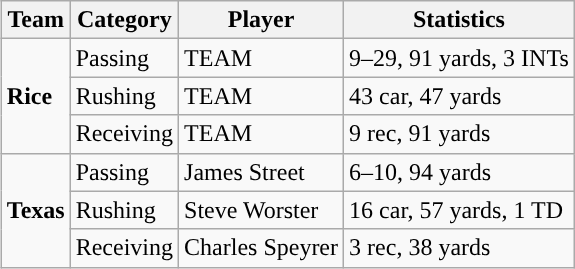<table class="wikitable" style="float: right;">
<tr>
<th>Team</th>
<th>Category</th>
<th>Player</th>
<th>Statistics</th>
</tr>
<tr>
<td rowspan=3><strong>Rice</strong></td>
<td>Passing</td>
<td>TEAM</td>
<td>9–29, 91 yards, 3 INTs</td>
</tr>
<tr>
<td>Rushing</td>
<td>TEAM</td>
<td>43 car, 47 yards</td>
</tr>
<tr>
<td>Receiving</td>
<td>TEAM</td>
<td>9 rec, 91 yards</td>
</tr>
<tr>
<td rowspan=3><strong>Texas</strong></td>
<td>Passing</td>
<td>James Street</td>
<td>6–10, 94 yards</td>
</tr>
<tr>
<td>Rushing</td>
<td>Steve Worster</td>
<td>16 car, 57 yards, 1 TD</td>
</tr>
<tr>
<td>Receiving</td>
<td>Charles Speyrer</td>
<td>3 rec, 38 yards</td>
</tr>
</table>
